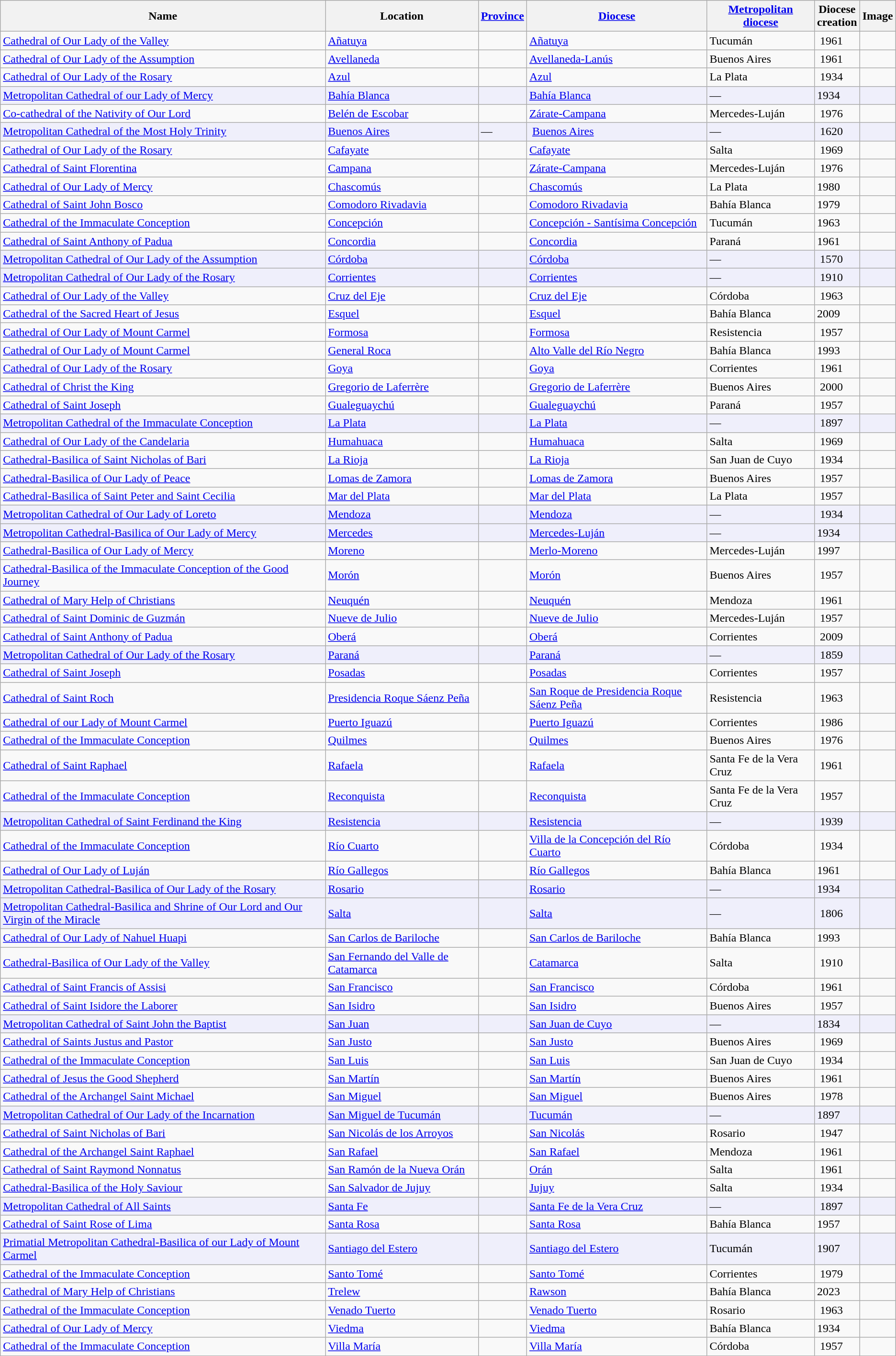<table class="wikitable sortable">
<tr>
<th scope="col">Name</th>
<th scope="col">Location</th>
<th scope="col"><a href='#'>Province</a></th>
<th scope="col"><a href='#'>Diocese</a></th>
<th scope="col"><a href='#'>Metropolitan<br>diocese</a></th>
<th scope="col">Diocese<br>creation</th>
<th scope="col" class="unsortable">Image</th>
</tr>
<tr>
<td><a href='#'>Cathedral of Our Lady of the Valley</a></td>
<td><a href='#'>Añatuya</a></td>
<td></td>
<td><a href='#'>Añatuya</a></td>
<td>Tucumán</td>
<td> 1961</td>
<td></td>
</tr>
<tr>
<td><a href='#'>Cathedral of Our Lady of the Assumption</a></td>
<td><a href='#'>Avellaneda</a></td>
<td> </td>
<td><a href='#'>Avellaneda-Lanús</a></td>
<td>Buenos Aires</td>
<td> 1961</td>
<td></td>
</tr>
<tr>
<td><a href='#'>Cathedral of Our Lady of the Rosary</a></td>
<td><a href='#'>Azul</a></td>
<td> </td>
<td><a href='#'>Azul</a></td>
<td>La Plata</td>
<td> 1934</td>
<td></td>
</tr>
<tr style="background:#efeffb">
<td><a href='#'>Metropolitan Cathedral of our Lady of Mercy</a></td>
<td><a href='#'>Bahía Blanca</a></td>
<td></td>
<td><a href='#'>Bahía Blanca</a></td>
<td>—</td>
<td>1934</td>
<td></td>
</tr>
<tr>
<td><a href='#'>Co-cathedral of the Nativity of Our Lord</a></td>
<td><a href='#'>Belén de Escobar</a></td>
<td></td>
<td><a href='#'>Zárate-Campana</a></td>
<td>Mercedes-Luján</td>
<td> 1976</td>
<td></td>
</tr>
<tr style="background:#efeffb">
<td><a href='#'>Metropolitan Cathedral of the Most Holy Trinity</a></td>
<td><a href='#'>Buenos Aires</a></td>
<td>—</td>
<td> <a href='#'>Buenos Aires</a></td>
<td>—</td>
<td> 1620</td>
<td></td>
</tr>
<tr>
<td><a href='#'>Cathedral of Our Lady of the Rosary</a></td>
<td><a href='#'>Cafayate</a></td>
<td></td>
<td><a href='#'>Cafayate</a></td>
<td>Salta</td>
<td> 1969</td>
<td></td>
</tr>
<tr>
<td><a href='#'>Cathedral of Saint Florentina</a></td>
<td><a href='#'>Campana</a></td>
<td></td>
<td><a href='#'>Zárate-Campana</a></td>
<td>Mercedes-Luján</td>
<td> 1976</td>
<td></td>
</tr>
<tr>
<td><a href='#'>Cathedral of Our Lady of Mercy</a></td>
<td><a href='#'>Chascomús</a></td>
<td></td>
<td><a href='#'>Chascomús</a></td>
<td>La Plata</td>
<td>1980</td>
<td></td>
</tr>
<tr>
<td><a href='#'>Cathedral of Saint John Bosco</a></td>
<td><a href='#'>Comodoro Rivadavia</a></td>
<td> </td>
<td><a href='#'>Comodoro Rivadavia</a></td>
<td>Bahía Blanca</td>
<td>1979</td>
<td></td>
</tr>
<tr>
<td><a href='#'>Cathedral of the Immaculate Conception</a></td>
<td><a href='#'>Concepción</a></td>
<td></td>
<td><a href='#'>Concepción - Santísima Concepción</a></td>
<td>Tucumán</td>
<td>1963</td>
<td></td>
</tr>
<tr>
<td><a href='#'>Cathedral of Saint Anthony of Padua</a></td>
<td><a href='#'>Concordia</a></td>
<td></td>
<td><a href='#'>Concordia</a></td>
<td>Paraná</td>
<td>1961</td>
<td></td>
</tr>
<tr style="background:#efeffb">
<td><a href='#'>Metropolitan Cathedral of Our Lady of the Assumption</a></td>
<td><a href='#'>Córdoba</a></td>
<td></td>
<td><a href='#'>Córdoba</a></td>
<td>—</td>
<td> 1570</td>
<td></td>
</tr>
<tr style="background:#efeffb">
<td><a href='#'>Metropolitan Cathedral of Our Lady of the Rosary</a></td>
<td><a href='#'>Corrientes</a></td>
<td></td>
<td><a href='#'>Corrientes</a></td>
<td>—</td>
<td> 1910</td>
<td></td>
</tr>
<tr>
<td><a href='#'>Cathedral of Our Lady of the Valley</a></td>
<td><a href='#'>Cruz del Eje</a></td>
<td></td>
<td><a href='#'>Cruz del Eje</a></td>
<td>Córdoba</td>
<td> 1963</td>
<td></td>
</tr>
<tr>
<td><a href='#'>Cathedral of the Sacred Heart of Jesus</a></td>
<td><a href='#'>Esquel</a></td>
<td> </td>
<td><a href='#'>Esquel</a></td>
<td>Bahía Blanca</td>
<td>2009</td>
<td></td>
</tr>
<tr>
<td><a href='#'>Cathedral of Our Lady of Mount Carmel</a></td>
<td><a href='#'>Formosa</a></td>
<td></td>
<td><a href='#'>Formosa</a></td>
<td>Resistencia</td>
<td> 1957</td>
<td></td>
</tr>
<tr>
<td><a href='#'>Cathedral of Our Lady of Mount Carmel</a></td>
<td><a href='#'>General Roca</a></td>
<td></td>
<td><a href='#'>Alto Valle del Río Negro</a></td>
<td>Bahía Blanca</td>
<td>1993</td>
<td></td>
</tr>
<tr>
<td><a href='#'>Cathedral of Our Lady of the Rosary</a></td>
<td><a href='#'>Goya</a></td>
<td></td>
<td><a href='#'>Goya</a></td>
<td>Corrientes</td>
<td> 1961</td>
<td></td>
</tr>
<tr>
<td><a href='#'>Cathedral of Christ the King</a></td>
<td><a href='#'>Gregorio de Laferrère</a></td>
<td></td>
<td><a href='#'>Gregorio de Laferrère</a></td>
<td>Buenos Aires</td>
<td> 2000</td>
<td></td>
</tr>
<tr>
<td><a href='#'>Cathedral of Saint Joseph</a></td>
<td><a href='#'>Gualeguaychú</a></td>
<td> </td>
<td><a href='#'>Gualeguaychú</a></td>
<td>Paraná</td>
<td> 1957</td>
<td></td>
</tr>
<tr style="background:#efeffb">
<td><a href='#'>Metropolitan Cathedral of the Immaculate Conception</a></td>
<td><a href='#'>La Plata</a></td>
<td></td>
<td><a href='#'>La Plata</a></td>
<td>—</td>
<td> 1897</td>
<td></td>
</tr>
<tr>
<td><a href='#'>Cathedral of Our Lady of the Candelaria</a></td>
<td><a href='#'>Humahuaca</a></td>
<td></td>
<td><a href='#'>Humahuaca</a></td>
<td>Salta</td>
<td> 1969</td>
<td></td>
</tr>
<tr>
<td><a href='#'>Cathedral-Basilica of Saint Nicholas of Bari</a></td>
<td><a href='#'>La Rioja</a></td>
<td></td>
<td><a href='#'>La Rioja</a></td>
<td>San Juan de Cuyo</td>
<td> 1934</td>
<td></td>
</tr>
<tr>
<td><a href='#'>Cathedral-Basilica of Our Lady of Peace</a></td>
<td><a href='#'>Lomas de Zamora</a></td>
<td></td>
<td><a href='#'>Lomas de Zamora</a></td>
<td>Buenos Aires</td>
<td> 1957</td>
<td></td>
</tr>
<tr>
<td><a href='#'>Cathedral-Basilica of Saint Peter and Saint Cecilia</a></td>
<td><a href='#'>Mar del Plata</a></td>
<td></td>
<td><a href='#'>Mar del Plata</a></td>
<td>La Plata</td>
<td> 1957</td>
<td></td>
</tr>
<tr style="background:#efeffb">
<td><a href='#'>Metropolitan Cathedral of Our Lady of Loreto</a></td>
<td><a href='#'>Mendoza</a></td>
<td></td>
<td><a href='#'>Mendoza</a></td>
<td>—</td>
<td> 1934</td>
<td></td>
</tr>
<tr style="background:#efeffb">
<td><a href='#'>Metropolitan Cathedral-Basilica of Our Lady of Mercy</a></td>
<td><a href='#'>Mercedes</a></td>
<td></td>
<td><a href='#'>Mercedes-Luján</a></td>
<td>—</td>
<td>1934</td>
<td></td>
</tr>
<tr>
<td><a href='#'>Cathedral-Basilica of Our Lady of Mercy</a></td>
<td><a href='#'>Moreno</a></td>
<td></td>
<td><a href='#'>Merlo-Moreno</a></td>
<td>Mercedes-Luján</td>
<td>1997</td>
<td></td>
</tr>
<tr>
<td><a href='#'>Cathedral-Basilica of the Immaculate Conception of the Good Journey</a></td>
<td><a href='#'>Morón</a></td>
<td></td>
<td><a href='#'>Morón</a></td>
<td>Buenos Aires</td>
<td> 1957</td>
<td></td>
</tr>
<tr>
<td><a href='#'>Cathedral of Mary Help of Christians</a></td>
<td><a href='#'>Neuquén</a></td>
<td></td>
<td><a href='#'>Neuquén</a></td>
<td>Mendoza</td>
<td> 1961</td>
<td></td>
</tr>
<tr>
<td><a href='#'>Cathedral of Saint Dominic de Guzmán</a></td>
<td><a href='#'>Nueve de Julio</a></td>
<td></td>
<td><a href='#'>Nueve de Julio</a></td>
<td>Mercedes-Luján</td>
<td> 1957</td>
<td></td>
</tr>
<tr>
<td><a href='#'>Cathedral of Saint Anthony of Padua</a></td>
<td><a href='#'>Oberá</a></td>
<td></td>
<td><a href='#'>Oberá</a></td>
<td>Corrientes</td>
<td> 2009</td>
<td></td>
</tr>
<tr style="background:#efeffb">
<td><a href='#'>Metropolitan Cathedral of Our Lady of the Rosary</a></td>
<td><a href='#'>Paraná</a></td>
<td></td>
<td><a href='#'>Paraná</a></td>
<td>—</td>
<td> 1859</td>
<td></td>
</tr>
<tr>
<td><a href='#'>Cathedral of Saint Joseph</a></td>
<td><a href='#'>Posadas</a></td>
<td></td>
<td><a href='#'>Posadas</a></td>
<td>Corrientes</td>
<td> 1957</td>
<td></td>
</tr>
<tr>
<td><a href='#'>Cathedral of Saint Roch</a></td>
<td><a href='#'>Presidencia Roque Sáenz Peña</a></td>
<td></td>
<td><a href='#'>San Roque de Presidencia Roque Sáenz Peña</a></td>
<td>Resistencia</td>
<td> 1963</td>
<td></td>
</tr>
<tr>
<td><a href='#'>Cathedral of our Lady of Mount Carmel</a></td>
<td><a href='#'>Puerto Iguazú</a></td>
<td></td>
<td><a href='#'>Puerto Iguazú</a></td>
<td>Corrientes</td>
<td> 1986</td>
<td></td>
</tr>
<tr>
<td><a href='#'>Cathedral of the Immaculate Conception</a></td>
<td><a href='#'>Quilmes</a></td>
<td></td>
<td><a href='#'>Quilmes</a></td>
<td>Buenos Aires</td>
<td> 1976</td>
<td></td>
</tr>
<tr>
<td><a href='#'>Cathedral of Saint Raphael</a></td>
<td><a href='#'>Rafaela</a></td>
<td></td>
<td><a href='#'>Rafaela</a></td>
<td>Santa Fe de la Vera Cruz</td>
<td> 1961</td>
<td></td>
</tr>
<tr>
<td><a href='#'>Cathedral of the Immaculate Conception</a></td>
<td><a href='#'>Reconquista</a></td>
<td></td>
<td><a href='#'>Reconquista</a></td>
<td>Santa Fe de la Vera Cruz</td>
<td> 1957</td>
<td></td>
</tr>
<tr style="background:#efeffb">
<td><a href='#'>Metropolitan Cathedral of Saint Ferdinand the King</a></td>
<td><a href='#'>Resistencia</a></td>
<td></td>
<td><a href='#'>Resistencia</a></td>
<td>—</td>
<td> 1939</td>
<td></td>
</tr>
<tr>
<td><a href='#'>Cathedral of the Immaculate Conception</a></td>
<td><a href='#'>Río Cuarto</a></td>
<td></td>
<td><a href='#'>Villa de la Concepción del Río Cuarto</a></td>
<td>Córdoba</td>
<td> 1934</td>
<td></td>
</tr>
<tr>
<td><a href='#'>Cathedral of Our Lady of Luján</a></td>
<td><a href='#'>Río Gallegos</a></td>
<td></td>
<td><a href='#'>Río Gallegos</a></td>
<td>Bahía Blanca</td>
<td>1961</td>
<td></td>
</tr>
<tr style="background:#efeffb">
<td><a href='#'>Metropolitan Cathedral-Basilica of Our Lady of the Rosary</a></td>
<td><a href='#'>Rosario</a></td>
<td></td>
<td><a href='#'>Rosario</a></td>
<td>—</td>
<td>1934</td>
<td></td>
</tr>
<tr style="background:#efeffb">
<td><a href='#'>Metropolitan Cathedral-Basilica and Shrine of Our Lord and Our Virgin of the Miracle</a></td>
<td><a href='#'>Salta</a></td>
<td></td>
<td><a href='#'>Salta</a></td>
<td>—</td>
<td> 1806</td>
<td></td>
</tr>
<tr>
<td><a href='#'>Cathedral of Our Lady of Nahuel Huapi</a></td>
<td><a href='#'>San Carlos de Bariloche</a></td>
<td></td>
<td><a href='#'>San Carlos de Bariloche</a></td>
<td>Bahía Blanca</td>
<td>1993</td>
<td></td>
</tr>
<tr>
<td><a href='#'>Cathedral-Basilica of Our Lady of the Valley</a></td>
<td><a href='#'>San Fernando del Valle de Catamarca</a></td>
<td></td>
<td><a href='#'>Catamarca</a></td>
<td>Salta</td>
<td> 1910</td>
<td></td>
</tr>
<tr>
<td><a href='#'>Cathedral of Saint Francis of Assisi</a></td>
<td><a href='#'>San Francisco</a></td>
<td></td>
<td><a href='#'>San Francisco</a></td>
<td>Córdoba</td>
<td> 1961</td>
<td></td>
</tr>
<tr>
<td><a href='#'>Cathedral of Saint Isidore the Laborer</a></td>
<td><a href='#'>San Isidro</a></td>
<td></td>
<td><a href='#'>San Isidro</a></td>
<td>Buenos Aires</td>
<td> 1957</td>
<td></td>
</tr>
<tr style="background:#efeffb">
<td><a href='#'>Metropolitan Cathedral of Saint John the Baptist</a></td>
<td><a href='#'>San Juan</a></td>
<td></td>
<td><a href='#'>San Juan de Cuyo</a></td>
<td>—</td>
<td>1834</td>
<td></td>
</tr>
<tr>
<td><a href='#'>Cathedral of Saints Justus and Pastor</a></td>
<td><a href='#'>San Justo</a></td>
<td></td>
<td><a href='#'>San Justo</a></td>
<td>Buenos Aires</td>
<td> 1969</td>
<td></td>
</tr>
<tr>
<td><a href='#'>Cathedral of the Immaculate Conception</a></td>
<td><a href='#'>San Luis</a></td>
<td></td>
<td><a href='#'>San Luis</a></td>
<td>San Juan de Cuyo</td>
<td> 1934</td>
<td></td>
</tr>
<tr>
<td><a href='#'>Cathedral of Jesus the Good Shepherd</a></td>
<td><a href='#'>San Martín</a></td>
<td></td>
<td><a href='#'>San Martín</a></td>
<td>Buenos Aires</td>
<td> 1961</td>
<td></td>
</tr>
<tr>
<td><a href='#'>Cathedral of the Archangel Saint Michael</a></td>
<td><a href='#'>San Miguel</a></td>
<td></td>
<td><a href='#'>San Miguel</a></td>
<td>Buenos Aires</td>
<td> 1978</td>
<td></td>
</tr>
<tr style="background:#efeffb">
<td><a href='#'>Metropolitan Cathedral of Our Lady of the Incarnation</a></td>
<td><a href='#'>San Miguel de Tucumán</a></td>
<td></td>
<td><a href='#'>Tucumán</a></td>
<td>—</td>
<td>1897</td>
<td></td>
</tr>
<tr>
<td><a href='#'>Cathedral of Saint Nicholas of Bari</a></td>
<td><a href='#'>San Nicolás de los Arroyos</a></td>
<td></td>
<td><a href='#'>San Nicolás</a></td>
<td>Rosario</td>
<td> 1947</td>
<td></td>
</tr>
<tr>
<td><a href='#'>Cathedral of the Archangel Saint Raphael</a></td>
<td><a href='#'>San Rafael</a></td>
<td></td>
<td><a href='#'>San Rafael</a></td>
<td>Mendoza</td>
<td> 1961</td>
<td></td>
</tr>
<tr>
<td><a href='#'>Cathedral of Saint Raymond Nonnatus</a></td>
<td><a href='#'>San Ramón de la Nueva Orán</a></td>
<td> </td>
<td><a href='#'>Orán</a></td>
<td>Salta</td>
<td> 1961</td>
<td></td>
</tr>
<tr>
<td><a href='#'>Cathedral-Basilica of the Holy Saviour</a></td>
<td><a href='#'>San Salvador de Jujuy</a></td>
<td></td>
<td><a href='#'>Jujuy</a></td>
<td>Salta</td>
<td> 1934</td>
<td></td>
</tr>
<tr style="background:#efeffb">
<td><a href='#'>Metropolitan Cathedral of All Saints</a></td>
<td><a href='#'>Santa Fe</a></td>
<td></td>
<td><a href='#'>Santa Fe de la Vera Cruz</a></td>
<td>—</td>
<td> 1897</td>
<td></td>
</tr>
<tr>
<td><a href='#'>Cathedral of Saint Rose of Lima</a></td>
<td><a href='#'>Santa Rosa</a></td>
<td> </td>
<td><a href='#'>Santa Rosa</a></td>
<td>Bahía Blanca</td>
<td>1957</td>
<td></td>
</tr>
<tr style="background:#efeffb">
<td><a href='#'>Primatial Metropolitan Cathedral-Basilica of our Lady of Mount Carmel</a></td>
<td><a href='#'>Santiago del Estero</a></td>
<td></td>
<td><a href='#'>Santiago del Estero</a></td>
<td>Tucumán</td>
<td>1907</td>
<td></td>
</tr>
<tr>
<td><a href='#'>Cathedral of the Immaculate Conception</a></td>
<td><a href='#'>Santo Tomé</a></td>
<td></td>
<td><a href='#'>Santo Tomé</a></td>
<td>Corrientes</td>
<td> 1979</td>
<td></td>
</tr>
<tr>
<td><a href='#'>Cathedral of Mary Help of Christians</a></td>
<td><a href='#'>Trelew</a></td>
<td> </td>
<td><a href='#'>Rawson</a></td>
<td>Bahía Blanca</td>
<td>2023</td>
<td></td>
</tr>
<tr>
<td><a href='#'>Cathedral of the Immaculate Conception</a></td>
<td><a href='#'>Venado Tuerto</a></td>
<td></td>
<td><a href='#'>Venado Tuerto</a></td>
<td>Rosario</td>
<td> 1963</td>
<td></td>
</tr>
<tr>
<td><a href='#'>Cathedral of Our Lady of Mercy</a></td>
<td><a href='#'>Viedma</a></td>
<td> </td>
<td><a href='#'>Viedma</a></td>
<td>Bahía Blanca</td>
<td>1934</td>
<td></td>
</tr>
<tr>
<td><a href='#'>Cathedral of the Immaculate Conception</a></td>
<td><a href='#'>Villa María</a></td>
<td></td>
<td><a href='#'>Villa María</a></td>
<td>Córdoba</td>
<td> 1957</td>
<td></td>
</tr>
</table>
